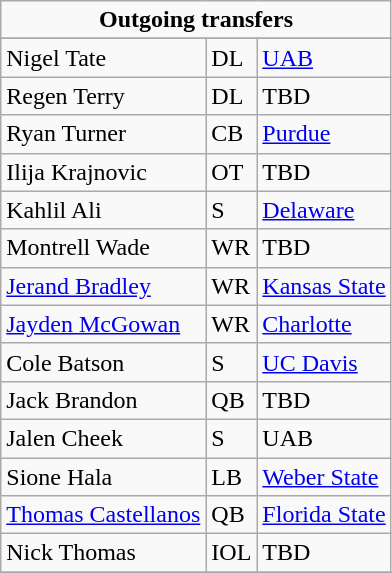<table class="wikitable">
<tr>
<td align="center" Colspan="3"><strong>Outgoing transfers</strong><br></td>
</tr>
<tr>
</tr>
<tr>
<td>Nigel Tate</td>
<td>DL</td>
<td><a href='#'>UAB</a></td>
</tr>
<tr>
<td>Regen Terry</td>
<td>DL</td>
<td>TBD</td>
</tr>
<tr>
<td>Ryan Turner</td>
<td>CB</td>
<td><a href='#'>Purdue</a></td>
</tr>
<tr>
<td>Ilija Krajnovic</td>
<td>OT</td>
<td>TBD</td>
</tr>
<tr>
<td>Kahlil Ali</td>
<td>S</td>
<td><a href='#'>Delaware</a></td>
</tr>
<tr>
<td>Montrell Wade</td>
<td>WR</td>
<td>TBD</td>
</tr>
<tr>
<td><a href='#'>Jerand Bradley</a></td>
<td>WR</td>
<td><a href='#'>Kansas State</a></td>
</tr>
<tr>
<td><a href='#'>Jayden McGowan</a></td>
<td>WR</td>
<td><a href='#'>Charlotte</a></td>
</tr>
<tr>
<td>Cole Batson</td>
<td>S</td>
<td><a href='#'>UC Davis</a></td>
</tr>
<tr>
<td>Jack Brandon</td>
<td>QB</td>
<td>TBD</td>
</tr>
<tr>
<td>Jalen Cheek</td>
<td>S</td>
<td>UAB</td>
</tr>
<tr>
<td>Sione Hala</td>
<td>LB</td>
<td><a href='#'>Weber State</a></td>
</tr>
<tr>
<td><a href='#'>Thomas Castellanos</a></td>
<td>QB</td>
<td><a href='#'>Florida State</a></td>
</tr>
<tr>
<td>Nick Thomas</td>
<td>IOL</td>
<td>TBD</td>
</tr>
<tr>
</tr>
</table>
